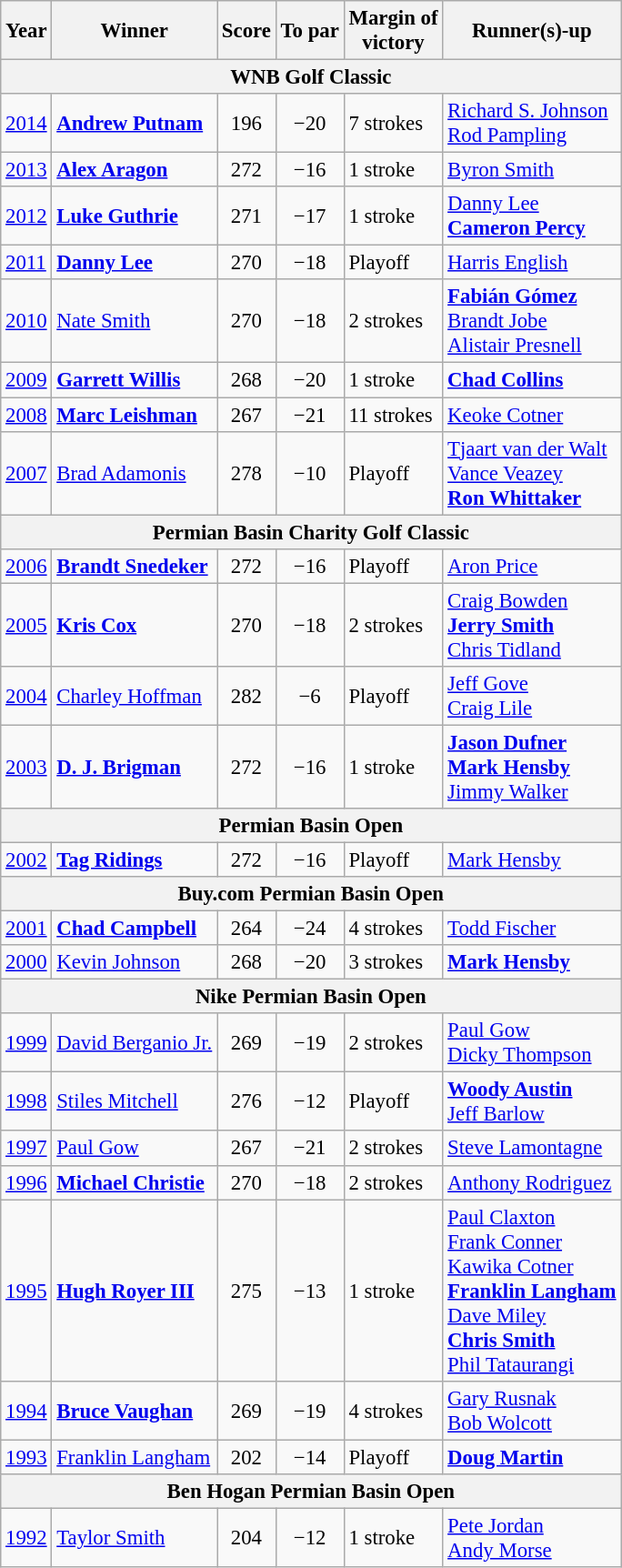<table class=wikitable style=font-size:95%>
<tr>
<th>Year</th>
<th>Winner</th>
<th>Score</th>
<th>To par</th>
<th>Margin of<br>victory</th>
<th>Runner(s)-up</th>
</tr>
<tr>
<th colspan=7>WNB Golf Classic</th>
</tr>
<tr>
<td><a href='#'>2014</a></td>
<td> <strong><a href='#'>Andrew Putnam</a></strong></td>
<td align=center>196</td>
<td align=center>−20</td>
<td>7 strokes</td>
<td> <a href='#'>Richard S. Johnson</a><br> <a href='#'>Rod Pampling</a></td>
</tr>
<tr>
<td><a href='#'>2013</a></td>
<td> <strong><a href='#'>Alex Aragon</a></strong></td>
<td align=center>272</td>
<td align=center>−16</td>
<td>1 stroke</td>
<td> <a href='#'>Byron Smith</a></td>
</tr>
<tr>
<td><a href='#'>2012</a></td>
<td> <strong><a href='#'>Luke Guthrie</a></strong></td>
<td align=center>271</td>
<td align=center>−17</td>
<td>1 stroke</td>
<td> <a href='#'>Danny Lee</a><br> <strong><a href='#'>Cameron Percy</a></strong></td>
</tr>
<tr>
<td><a href='#'>2011</a></td>
<td> <strong><a href='#'>Danny Lee</a></strong></td>
<td align=center>270</td>
<td align=center>−18</td>
<td>Playoff</td>
<td> <a href='#'>Harris English</a></td>
</tr>
<tr>
<td><a href='#'>2010</a></td>
<td> <a href='#'>Nate Smith</a></td>
<td align=center>270</td>
<td align=center>−18</td>
<td>2 strokes</td>
<td> <strong><a href='#'>Fabián Gómez</a></strong><br> <a href='#'>Brandt Jobe</a><br> <a href='#'>Alistair Presnell</a></td>
</tr>
<tr>
<td><a href='#'>2009</a></td>
<td> <strong><a href='#'>Garrett Willis</a></strong></td>
<td align=center>268</td>
<td align=center>−20</td>
<td>1 stroke</td>
<td> <strong><a href='#'>Chad Collins</a></strong></td>
</tr>
<tr>
<td><a href='#'>2008</a></td>
<td> <strong><a href='#'>Marc Leishman</a></strong></td>
<td align=center>267</td>
<td align=center>−21</td>
<td>11 strokes</td>
<td> <a href='#'>Keoke Cotner</a></td>
</tr>
<tr>
<td><a href='#'>2007</a></td>
<td> <a href='#'>Brad Adamonis</a></td>
<td align=center>278</td>
<td align=center>−10</td>
<td>Playoff</td>
<td> <a href='#'>Tjaart van der Walt</a><br> <a href='#'>Vance Veazey</a><br> <strong><a href='#'>Ron Whittaker</a></strong></td>
</tr>
<tr>
<th colspan=7>Permian Basin Charity Golf Classic</th>
</tr>
<tr>
<td><a href='#'>2006</a></td>
<td> <strong><a href='#'>Brandt Snedeker</a></strong></td>
<td align=center>272</td>
<td align=center>−16</td>
<td>Playoff</td>
<td> <a href='#'>Aron Price</a></td>
</tr>
<tr>
<td><a href='#'>2005</a></td>
<td> <strong><a href='#'>Kris Cox</a></strong></td>
<td align=center>270</td>
<td align=center>−18</td>
<td>2 strokes</td>
<td> <a href='#'>Craig Bowden</a><br> <strong><a href='#'>Jerry Smith</a></strong><br> <a href='#'>Chris Tidland</a></td>
</tr>
<tr>
<td><a href='#'>2004</a></td>
<td> <a href='#'>Charley Hoffman</a></td>
<td align=center>282</td>
<td align=center>−6</td>
<td>Playoff</td>
<td> <a href='#'>Jeff Gove</a><br> <a href='#'>Craig Lile</a></td>
</tr>
<tr>
<td><a href='#'>2003</a></td>
<td> <strong><a href='#'>D. J. Brigman</a></strong></td>
<td align=center>272</td>
<td align=center>−16</td>
<td>1 stroke</td>
<td> <strong><a href='#'>Jason Dufner</a></strong><br> <strong><a href='#'>Mark Hensby</a></strong><br> <a href='#'>Jimmy Walker</a></td>
</tr>
<tr>
<th colspan=7>Permian Basin Open</th>
</tr>
<tr>
<td><a href='#'>2002</a></td>
<td> <strong><a href='#'>Tag Ridings</a></strong></td>
<td align=center>272</td>
<td align=center>−16</td>
<td>Playoff</td>
<td> <a href='#'>Mark Hensby</a></td>
</tr>
<tr>
<th colspan=7>Buy.com Permian Basin Open</th>
</tr>
<tr>
<td><a href='#'>2001</a></td>
<td> <strong><a href='#'>Chad Campbell</a></strong></td>
<td align=center>264</td>
<td align=center>−24</td>
<td>4 strokes</td>
<td> <a href='#'>Todd Fischer</a></td>
</tr>
<tr>
<td><a href='#'>2000</a></td>
<td> <a href='#'>Kevin Johnson</a></td>
<td align=center>268</td>
<td align=center>−20</td>
<td>3 strokes</td>
<td> <strong><a href='#'>Mark Hensby</a></strong></td>
</tr>
<tr>
<th colspan=7>Nike Permian Basin Open</th>
</tr>
<tr>
<td><a href='#'>1999</a></td>
<td> <a href='#'>David Berganio Jr.</a></td>
<td align=center>269</td>
<td align=center>−19</td>
<td>2 strokes</td>
<td> <a href='#'>Paul Gow</a><br> <a href='#'>Dicky Thompson</a></td>
</tr>
<tr>
<td><a href='#'>1998</a></td>
<td> <a href='#'>Stiles Mitchell</a></td>
<td align=center>276</td>
<td align=center>−12</td>
<td>Playoff</td>
<td> <strong><a href='#'>Woody Austin</a></strong><br> <a href='#'>Jeff Barlow</a></td>
</tr>
<tr>
<td><a href='#'>1997</a></td>
<td> <a href='#'>Paul Gow</a></td>
<td align=center>267</td>
<td align=center>−21</td>
<td>2 strokes</td>
<td> <a href='#'>Steve Lamontagne</a></td>
</tr>
<tr>
<td><a href='#'>1996</a></td>
<td> <strong><a href='#'>Michael Christie</a></strong></td>
<td align=center>270</td>
<td align=center>−18</td>
<td>2 strokes</td>
<td> <a href='#'>Anthony Rodriguez</a></td>
</tr>
<tr>
<td><a href='#'>1995</a></td>
<td> <strong><a href='#'>Hugh Royer III</a></strong></td>
<td align=center>275</td>
<td align=center>−13</td>
<td>1 stroke</td>
<td> <a href='#'>Paul Claxton</a><br> <a href='#'>Frank Conner</a><br> <a href='#'>Kawika Cotner</a><br> <strong><a href='#'>Franklin Langham</a></strong><br> <a href='#'>Dave Miley</a><br> <strong><a href='#'>Chris Smith</a></strong><br> <a href='#'>Phil Tataurangi</a></td>
</tr>
<tr>
<td><a href='#'>1994</a></td>
<td> <strong><a href='#'>Bruce Vaughan</a></strong></td>
<td align=center>269</td>
<td align=center>−19</td>
<td>4 strokes</td>
<td> <a href='#'>Gary Rusnak</a><br> <a href='#'>Bob Wolcott</a></td>
</tr>
<tr>
<td><a href='#'>1993</a></td>
<td> <a href='#'>Franklin Langham</a></td>
<td align=center>202</td>
<td align=center>−14</td>
<td>Playoff</td>
<td> <strong><a href='#'>Doug Martin</a></strong></td>
</tr>
<tr>
<th colspan=7>Ben Hogan Permian Basin Open</th>
</tr>
<tr>
<td><a href='#'>1992</a></td>
<td> <a href='#'>Taylor Smith</a></td>
<td align=center>204</td>
<td align=center>−12</td>
<td>1 stroke</td>
<td> <a href='#'>Pete Jordan</a><br> <a href='#'>Andy Morse</a></td>
</tr>
</table>
